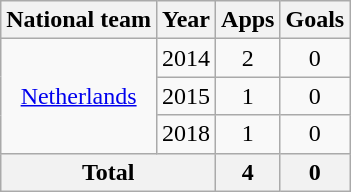<table class="wikitable" style="text-align:center">
<tr>
<th>National team</th>
<th>Year</th>
<th>Apps</th>
<th>Goals</th>
</tr>
<tr>
<td rowspan="3"><a href='#'>Netherlands</a></td>
<td>2014</td>
<td>2</td>
<td>0</td>
</tr>
<tr>
<td>2015</td>
<td>1</td>
<td>0</td>
</tr>
<tr>
<td>2018</td>
<td>1</td>
<td>0</td>
</tr>
<tr>
<th colspan="2">Total</th>
<th>4</th>
<th>0</th>
</tr>
</table>
